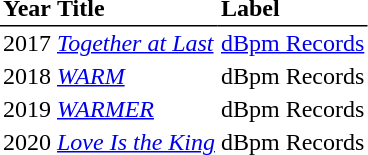<table style="border-collapse:collapse;" cellpadding="2" border="0">
<tr style="border-bottom:1px solid black;">
<th align="left">Year</th>
<th align="left">Title</th>
<th align="left">Label</th>
</tr>
<tr>
<td>2017</td>
<td><em><a href='#'>Together at Last</a></em></td>
<td><a href='#'>dBpm Records</a></td>
</tr>
<tr>
<td>2018</td>
<td><em><a href='#'>WARM</a></em></td>
<td>dBpm Records</td>
</tr>
<tr>
<td>2019</td>
<td><em><a href='#'>WARMER</a></em></td>
<td>dBpm Records</td>
</tr>
<tr>
<td>2020</td>
<td><em><a href='#'>Love Is the King</a></em></td>
<td>dBpm Records</td>
</tr>
</table>
